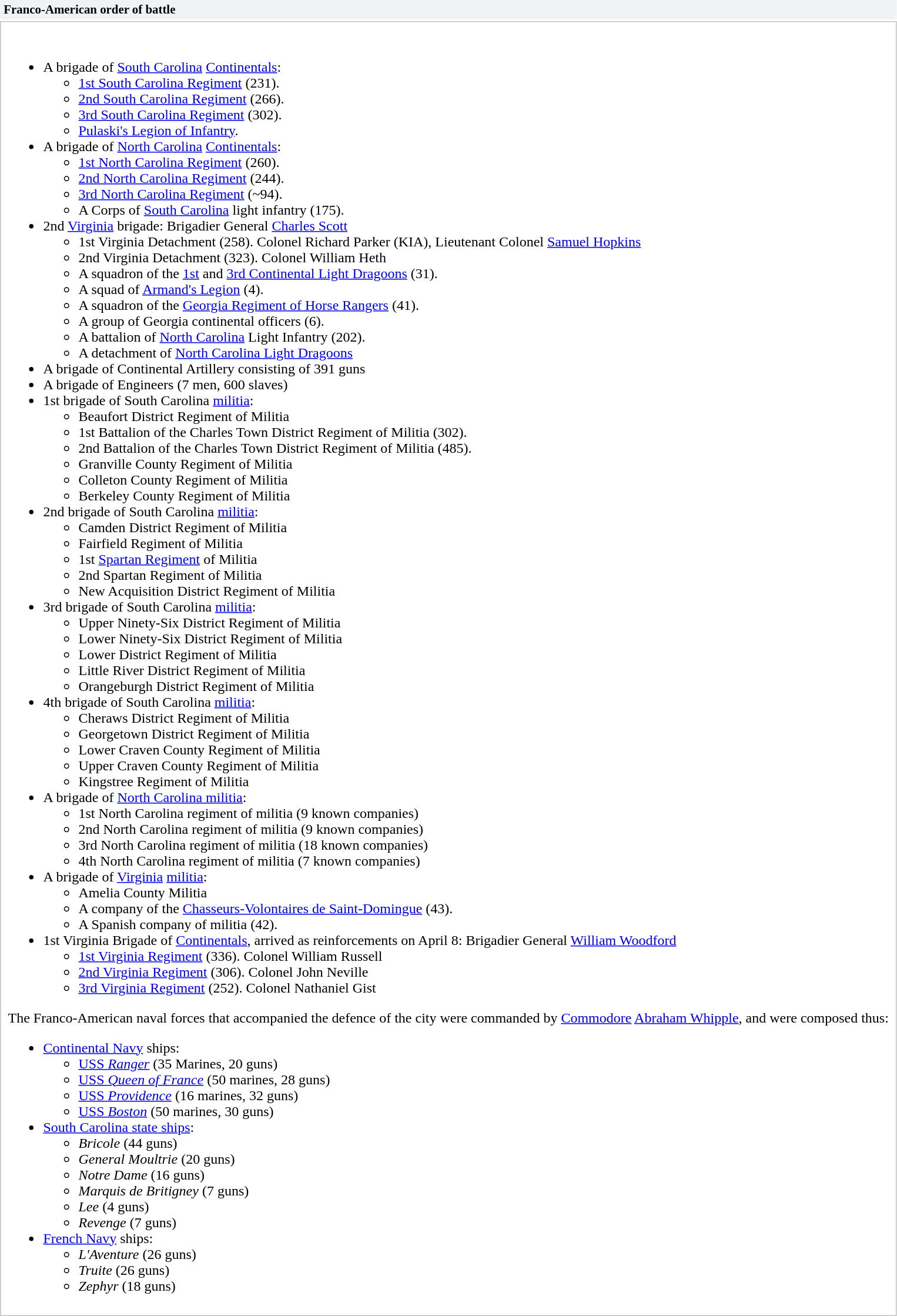<table>
<tr>
<th style="background-color: #F0F2F5; font-size:87%; padding:0.2em 0.3em; text-align: left; "><span>Franco-American order of battle</span></th>
</tr>
<tr>
<td style="border: solid 1px silver; padding: 8px; background-color: white;"><br><div><ul><li>A brigade of <a href='#'>South Carolina</a> <a href='#'>Continentals</a>:<ul><li><a href='#'>1st South Carolina Regiment</a> (231).</li><li><a href='#'>2nd South Carolina Regiment</a> (266).</li><li><a href='#'>3rd South Carolina Regiment</a> (302).</li><li><a href='#'>Pulaski's Legion of Infantry</a>.</li></ul></li><li>A brigade of <a href='#'>North Carolina</a> <a href='#'>Continentals</a>:<ul><li><a href='#'>1st North Carolina Regiment</a> (260).</li><li><a href='#'>2nd North Carolina Regiment</a> (244).</li><li><a href='#'>3rd North Carolina Regiment</a> (~94).</li><li>A Corps of <a href='#'>South Carolina</a> light infantry (175).</li></ul></li><li>2nd <a href='#'>Virginia</a> brigade: Brigadier General <a href='#'>Charles Scott</a><ul><li>1st Virginia Detachment (258). Colonel Richard Parker (KIA), Lieutenant Colonel <a href='#'>Samuel Hopkins</a></li><li>2nd Virginia Detachment (323). Colonel William Heth</li><li>A squadron of the <a href='#'>1st</a> and <a href='#'>3rd Continental Light Dragoons</a> (31).</li><li>A squad of <a href='#'>Armand's Legion</a> (4).</li><li>A squadron of the <a href='#'>Georgia Regiment of Horse Rangers</a> (41).</li><li>A group of Georgia continental officers (6).</li><li>A battalion of <a href='#'>North Carolina</a> Light Infantry (202).</li><li>A detachment of <a href='#'>North Carolina Light Dragoons</a></li></ul></li><li>A brigade of Continental Artillery consisting of 391 guns</li><li>A brigade of Engineers (7 men, 600 slaves)</li><li>1st brigade of South Carolina <a href='#'>militia</a>:<ul><li>Beaufort District Regiment of Militia</li><li>1st Battalion of the Charles Town District Regiment of Militia (302).</li><li>2nd Battalion of the Charles Town District Regiment of Militia (485).</li><li>Granville County Regiment of Militia</li><li>Colleton County Regiment of Militia</li><li>Berkeley County Regiment of Militia</li></ul></li><li>2nd brigade of South Carolina <a href='#'>militia</a>:<ul><li>Camden District Regiment of Militia</li><li>Fairfield Regiment of Militia</li><li>1st <a href='#'>Spartan Regiment</a> of Militia</li><li>2nd Spartan Regiment of Militia</li><li>New Acquisition District Regiment of Militia</li></ul></li><li>3rd brigade of South Carolina <a href='#'>militia</a>:<ul><li>Upper Ninety-Six District Regiment of Militia</li><li>Lower Ninety-Six District Regiment of Militia</li><li>Lower District Regiment of Militia</li><li>Little River District Regiment of Militia</li><li>Orangeburgh District Regiment of Militia</li></ul></li><li>4th brigade of South Carolina <a href='#'>militia</a>:<ul><li>Cheraws District Regiment of Militia</li><li>Georgetown District Regiment of Militia</li><li>Lower Craven County Regiment of Militia</li><li>Upper Craven County Regiment of Militia</li><li>Kingstree Regiment of Militia</li></ul></li><li>A brigade of <a href='#'>North Carolina militia</a>:<ul><li>1st North Carolina regiment of militia (9 known companies)</li><li>2nd North Carolina regiment of militia (9 known companies)</li><li>3rd North Carolina regiment of militia (18 known companies)</li><li>4th North Carolina regiment of militia (7 known companies)</li></ul></li><li>A brigade of <a href='#'>Virginia</a> <a href='#'>militia</a>:<ul><li>Amelia County Militia</li><li>A company of the <a href='#'>Chasseurs-Volontaires de Saint-Domingue</a> (43).</li><li>A Spanish company of militia (42).</li></ul></li><li>1st Virginia Brigade of <a href='#'>Continentals</a>, arrived as reinforcements on April 8: Brigadier General <a href='#'>William Woodford</a><ul><li><a href='#'>1st Virginia Regiment</a> (336). Colonel William Russell</li><li><a href='#'>2nd Virginia Regiment</a> (306). Colonel John Neville</li><li><a href='#'>3rd Virginia Regiment</a> (252). Colonel Nathaniel Gist</li></ul></li></ul>The Franco-American naval forces that accompanied the defence of the city were commanded by <a href='#'>Commodore</a> <a href='#'>Abraham Whipple</a>, and were composed thus:<ul><li><a href='#'>Continental Navy</a> ships:<ul><li><a href='#'>USS <em>Ranger</em></a> (35 Marines, 20 guns)</li><li><a href='#'>USS <em>Queen of France</em></a> (50 marines, 28 guns)</li><li><a href='#'>USS <em>Providence</em></a> (16 marines, 32 guns)</li><li><a href='#'>USS <em>Boston</em></a> (50 marines, 30 guns)</li></ul></li><li><a href='#'>South Carolina state ships</a>:<ul><li><em>Bricole</em> (44 guns)</li><li><em>General Moultrie</em> (20 guns)</li><li><em>Notre Dame</em> (16 guns)</li><li><em>Marquis de Britigney</em> (7 guns)</li><li><em>Lee</em> (4 guns)</li><li><em>Revenge</em> (7 guns)</li></ul></li><li><a href='#'>French Navy</a> ships:<ul><li><em>L'Aventure</em> (26 guns)</li><li><em>Truite</em> (26 guns)</li><li><em>Zephyr</em> (18 guns)</div></li></ul></li></ul></td>
</tr>
</table>
